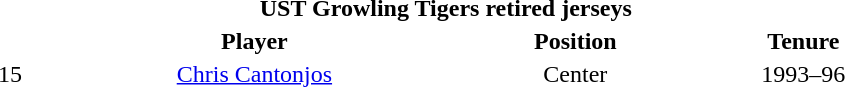<table class=toccolours style=margin:0.2em width=50%>
<tr>
<th colspan=4 style=>UST Growling Tigers retired jerseys</th>
</tr>
<tr>
<th></th>
<th>Player</th>
<th>Position</th>
<th>Tenure</th>
</tr>
<tr align=center>
<td>15</td>
<td><a href='#'>Chris Cantonjos</a></td>
<td>Center</td>
<td>1993–96</td>
</tr>
</table>
